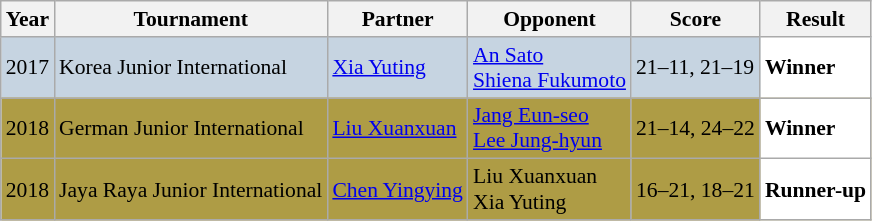<table class="sortable wikitable" style="font-size: 90%;">
<tr>
<th>Year</th>
<th>Tournament</th>
<th>Partner</th>
<th>Opponent</th>
<th>Score</th>
<th>Result</th>
</tr>
<tr style="background:#C6D4E1">
<td align="center">2017</td>
<td align="left">Korea Junior International</td>
<td align="left"> <a href='#'>Xia Yuting</a></td>
<td align="left"> <a href='#'>An Sato</a><br> <a href='#'>Shiena Fukumoto</a></td>
<td align="left">21–11, 21–19</td>
<td style="text-align:left; background:white"> <strong>Winner</strong></td>
</tr>
<tr style="background:#AE9C45">
<td align="center">2018</td>
<td align="left">German Junior International</td>
<td align="left"> <a href='#'>Liu Xuanxuan</a></td>
<td align="left"> <a href='#'>Jang Eun-seo</a><br> <a href='#'>Lee Jung-hyun</a></td>
<td align="left">21–14, 24–22</td>
<td style="text-align:left; background:white"> <strong>Winner</strong></td>
</tr>
<tr style="background:#AE9C45">
<td align="center">2018</td>
<td align="left">Jaya Raya Junior International</td>
<td align="left"> <a href='#'>Chen Yingying</a></td>
<td align="left"> Liu Xuanxuan<br> Xia Yuting</td>
<td align="left">16–21, 18–21</td>
<td style="text-align:left; background:white"> <strong>Runner-up</strong></td>
</tr>
</table>
